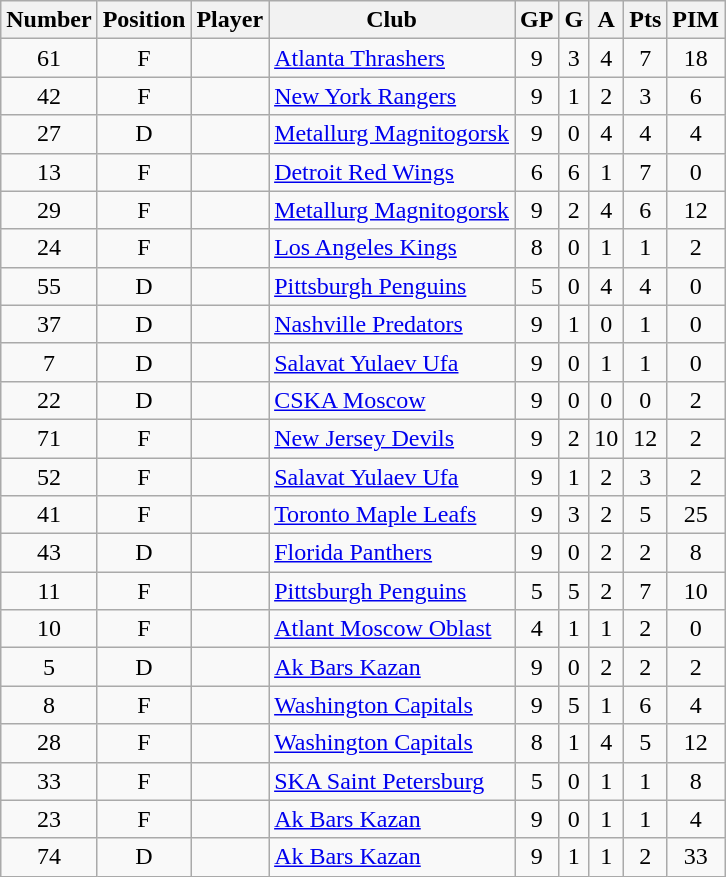<table class="wikitable sortable" style="text-align:center; padding:4px; border-spacing=0;">
<tr>
<th>Number</th>
<th>Position</th>
<th>Player</th>
<th>Club</th>
<th>GP</th>
<th>G</th>
<th>A</th>
<th>Pts</th>
<th>PIM</th>
</tr>
<tr>
<td>61</td>
<td>F</td>
<td align=left></td>
<td align=left><a href='#'>Atlanta Thrashers</a></td>
<td>9</td>
<td>3</td>
<td>4</td>
<td>7</td>
<td>18</td>
</tr>
<tr>
<td>42</td>
<td>F</td>
<td align=left></td>
<td align=left><a href='#'>New York Rangers</a></td>
<td>9</td>
<td>1</td>
<td>2</td>
<td>3</td>
<td>6</td>
</tr>
<tr>
<td>27</td>
<td>D</td>
<td align=left></td>
<td align=left><a href='#'>Metallurg Magnitogorsk</a></td>
<td>9</td>
<td>0</td>
<td>4</td>
<td>4</td>
<td>4</td>
</tr>
<tr>
<td>13</td>
<td>F</td>
<td align=left></td>
<td align=left><a href='#'>Detroit Red Wings</a></td>
<td>6</td>
<td>6</td>
<td>1</td>
<td>7</td>
<td>0</td>
</tr>
<tr>
<td>29</td>
<td>F</td>
<td align=left></td>
<td align=left><a href='#'>Metallurg Magnitogorsk</a></td>
<td>9</td>
<td>2</td>
<td>4</td>
<td>6</td>
<td>12</td>
</tr>
<tr>
<td>24</td>
<td>F</td>
<td align=left></td>
<td align=left><a href='#'>Los Angeles Kings</a></td>
<td>8</td>
<td>0</td>
<td>1</td>
<td>1</td>
<td>2</td>
</tr>
<tr>
<td>55</td>
<td>D</td>
<td align=left></td>
<td align=left><a href='#'>Pittsburgh Penguins</a></td>
<td>5</td>
<td>0</td>
<td>4</td>
<td>4</td>
<td>0</td>
</tr>
<tr>
<td>37</td>
<td>D</td>
<td align=left></td>
<td align=left><a href='#'>Nashville Predators</a></td>
<td>9</td>
<td>1</td>
<td>0</td>
<td>1</td>
<td>0</td>
</tr>
<tr>
<td>7</td>
<td>D</td>
<td align=left></td>
<td align=left><a href='#'>Salavat Yulaev Ufa</a></td>
<td>9</td>
<td>0</td>
<td>1</td>
<td>1</td>
<td>0</td>
</tr>
<tr>
<td>22</td>
<td>D</td>
<td align=left></td>
<td align=left><a href='#'>CSKA Moscow</a></td>
<td>9</td>
<td>0</td>
<td>0</td>
<td>0</td>
<td>2</td>
</tr>
<tr>
<td>71</td>
<td>F</td>
<td align=left></td>
<td align=left><a href='#'>New Jersey Devils</a></td>
<td>9</td>
<td>2</td>
<td>10</td>
<td>12</td>
<td>2</td>
</tr>
<tr>
<td>52</td>
<td>F</td>
<td align=left></td>
<td align=left><a href='#'>Salavat Yulaev Ufa</a></td>
<td>9</td>
<td>1</td>
<td>2</td>
<td>3</td>
<td>2</td>
</tr>
<tr>
<td>41</td>
<td>F</td>
<td align=left></td>
<td align=left><a href='#'>Toronto Maple Leafs</a></td>
<td>9</td>
<td>3</td>
<td>2</td>
<td>5</td>
<td>25</td>
</tr>
<tr>
<td>43</td>
<td>D</td>
<td align=left></td>
<td align=left><a href='#'>Florida Panthers</a></td>
<td>9</td>
<td>0</td>
<td>2</td>
<td>2</td>
<td>8</td>
</tr>
<tr>
<td>11</td>
<td>F</td>
<td align=left></td>
<td align=left><a href='#'>Pittsburgh Penguins</a></td>
<td>5</td>
<td>5</td>
<td>2</td>
<td>7</td>
<td>10</td>
</tr>
<tr>
<td>10</td>
<td>F</td>
<td align=left></td>
<td align=left><a href='#'>Atlant Moscow Oblast</a></td>
<td>4</td>
<td>1</td>
<td>1</td>
<td>2</td>
<td>0</td>
</tr>
<tr>
<td>5</td>
<td>D</td>
<td align=left></td>
<td align=left><a href='#'>Ak Bars Kazan</a></td>
<td>9</td>
<td>0</td>
<td>2</td>
<td>2</td>
<td>2</td>
</tr>
<tr>
<td>8</td>
<td>F</td>
<td align=left></td>
<td align=left><a href='#'>Washington Capitals</a></td>
<td>9</td>
<td>5</td>
<td>1</td>
<td>6</td>
<td>4</td>
</tr>
<tr>
<td>28</td>
<td>F</td>
<td align=left></td>
<td align=left><a href='#'>Washington Capitals</a></td>
<td>8</td>
<td>1</td>
<td>4</td>
<td>5</td>
<td>12</td>
</tr>
<tr>
<td>33</td>
<td>F</td>
<td align=left></td>
<td align=left><a href='#'>SKA Saint Petersburg</a></td>
<td>5</td>
<td>0</td>
<td>1</td>
<td>1</td>
<td>8</td>
</tr>
<tr>
<td>23</td>
<td>F</td>
<td align=left></td>
<td align=left><a href='#'>Ak Bars Kazan</a></td>
<td>9</td>
<td>0</td>
<td>1</td>
<td>1</td>
<td>4</td>
</tr>
<tr>
<td>74</td>
<td>D</td>
<td align=left></td>
<td align=left><a href='#'>Ak Bars Kazan</a></td>
<td>9</td>
<td>1</td>
<td>1</td>
<td>2</td>
<td>33<br></td>
</tr>
</table>
